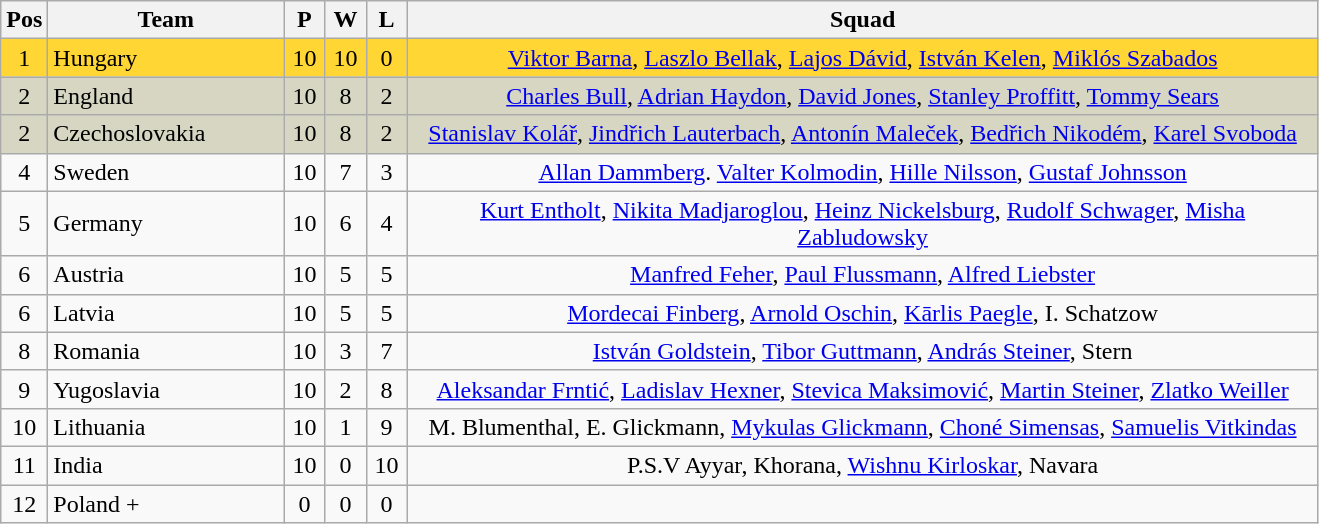<table class="wikitable" style="font-size: 100%">
<tr>
<th width=15>Pos</th>
<th width=150>Team</th>
<th width=20>P</th>
<th width=20>W</th>
<th width=20>L</th>
<th width=600>Squad</th>
</tr>
<tr align=center style="background: #FFD633;">
<td>1</td>
<td align="left"> Hungary</td>
<td>10</td>
<td>10</td>
<td>0</td>
<td><a href='#'>Viktor Barna</a>, <a href='#'>Laszlo Bellak</a>, <a href='#'>Lajos Dávid</a>, <a href='#'>István Kelen</a>, <a href='#'>Miklós Szabados</a></td>
</tr>
<tr align=center style="background: #D6D6C2;">
<td>2</td>
<td align="left"> England</td>
<td>10</td>
<td>8</td>
<td>2</td>
<td><a href='#'>Charles Bull</a>, <a href='#'>Adrian Haydon</a>, <a href='#'>David Jones</a>, <a href='#'>Stanley Proffitt</a>, <a href='#'>Tommy Sears</a></td>
</tr>
<tr align=center style="background: #D6D6C2;">
<td>2</td>
<td align="left"> Czechoslovakia</td>
<td>10</td>
<td>8</td>
<td>2</td>
<td><a href='#'>Stanislav Kolář</a>, <a href='#'>Jindřich Lauterbach</a>, <a href='#'>Antonín Maleček</a>, <a href='#'>Bedřich Nikodém</a>, <a href='#'>Karel Svoboda</a></td>
</tr>
<tr align=center>
<td>4</td>
<td align="left"> Sweden</td>
<td>10</td>
<td>7</td>
<td>3</td>
<td><a href='#'>Allan Dammberg</a>. <a href='#'>Valter Kolmodin</a>, <a href='#'>Hille Nilsson</a>, <a href='#'>Gustaf Johnsson</a></td>
</tr>
<tr align=center>
<td>5</td>
<td align="left"> Germany</td>
<td>10</td>
<td>6</td>
<td>4</td>
<td><a href='#'>Kurt Entholt</a>, <a href='#'>Nikita Madjaroglou</a>, <a href='#'>Heinz Nickelsburg</a>, <a href='#'>Rudolf Schwager</a>, <a href='#'>Misha Zabludowsky</a></td>
</tr>
<tr align=center>
<td>6</td>
<td align="left"> Austria</td>
<td>10</td>
<td>5</td>
<td>5</td>
<td><a href='#'>Manfred Feher</a>, <a href='#'>Paul Flussmann</a>, <a href='#'>Alfred Liebster</a></td>
</tr>
<tr align=center>
<td>6</td>
<td align="left"> Latvia</td>
<td>10</td>
<td>5</td>
<td>5</td>
<td><a href='#'>Mordecai Finberg</a>, <a href='#'>Arnold Oschin</a>, <a href='#'>Kārlis Paegle</a>, I. Schatzow</td>
</tr>
<tr align=center>
<td>8</td>
<td align="left"> Romania</td>
<td>10</td>
<td>3</td>
<td>7</td>
<td><a href='#'>István Goldstein</a>, <a href='#'>Tibor Guttmann</a>, <a href='#'>András Steiner</a>, Stern</td>
</tr>
<tr align=center>
<td>9</td>
<td align="left"> Yugoslavia</td>
<td>10</td>
<td>2</td>
<td>8</td>
<td><a href='#'>Aleksandar Frntić</a>, <a href='#'>Ladislav Hexner</a>, <a href='#'>Stevica Maksimović</a>, <a href='#'>Martin Steiner</a>, <a href='#'>Zlatko Weiller</a></td>
</tr>
<tr align=center>
<td>10</td>
<td align="left"> Lithuania</td>
<td>10</td>
<td>1</td>
<td>9</td>
<td>M. Blumenthal, E. Glickmann, <a href='#'>Mykulas Glickmann</a>, <a href='#'>Choné Simensas</a>, <a href='#'>Samuelis Vitkindas</a></td>
</tr>
<tr align=center>
<td>11</td>
<td align="left"> India</td>
<td>10</td>
<td>0</td>
<td>10</td>
<td>P.S.V Ayyar, Khorana, <a href='#'>Wishnu Kirloskar</a>, Navara</td>
</tr>
<tr align=center>
<td>12</td>
<td align="left"> Poland +</td>
<td>0</td>
<td>0</td>
<td>0</td>
<td></td>
</tr>
</table>
